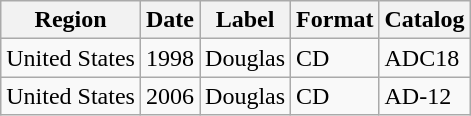<table class="wikitable">
<tr>
<th>Region</th>
<th>Date</th>
<th>Label</th>
<th>Format</th>
<th>Catalog</th>
</tr>
<tr>
<td>United States</td>
<td>1998</td>
<td>Douglas</td>
<td>CD</td>
<td>ADC18</td>
</tr>
<tr>
<td>United States</td>
<td>2006</td>
<td>Douglas</td>
<td>CD</td>
<td>AD-12</td>
</tr>
</table>
